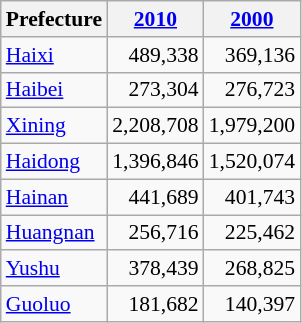<table class="wikitable sortable" style="font-size:90%;" align="center">
<tr>
<th>Prefecture</th>
<th><a href='#'>2010</a></th>
<th><a href='#'>2000</a></th>
</tr>
<tr --------->
<td><a href='#'>Haixi</a></td>
<td style="text-align: right;">489,338</td>
<td style="text-align: right;">369,136</td>
</tr>
<tr --------->
<td><a href='#'>Haibei</a></td>
<td style="text-align: right;">273,304</td>
<td style="text-align: right;">276,723</td>
</tr>
<tr --------->
<td><a href='#'>Xining</a></td>
<td style="text-align: right;">2,208,708</td>
<td style="text-align: right;">1,979,200</td>
</tr>
<tr --------->
<td><a href='#'>Haidong</a></td>
<td style="text-align: right;">1,396,846</td>
<td style="text-align: right;">1,520,074</td>
</tr>
<tr --------->
<td><a href='#'>Hainan</a></td>
<td style="text-align: right;">441,689</td>
<td style="text-align: right;">401,743</td>
</tr>
<tr --------->
<td><a href='#'>Huangnan</a></td>
<td style="text-align: right;">256,716</td>
<td style="text-align: right;">225,462</td>
</tr>
<tr --------->
<td><a href='#'>Yushu</a></td>
<td style="text-align: right;">378,439</td>
<td style="text-align: right;">268,825</td>
</tr>
<tr --------->
<td><a href='#'>Guoluo</a></td>
<td style="text-align: right;">181,682</td>
<td style="text-align: right;">140,397</td>
</tr>
</table>
